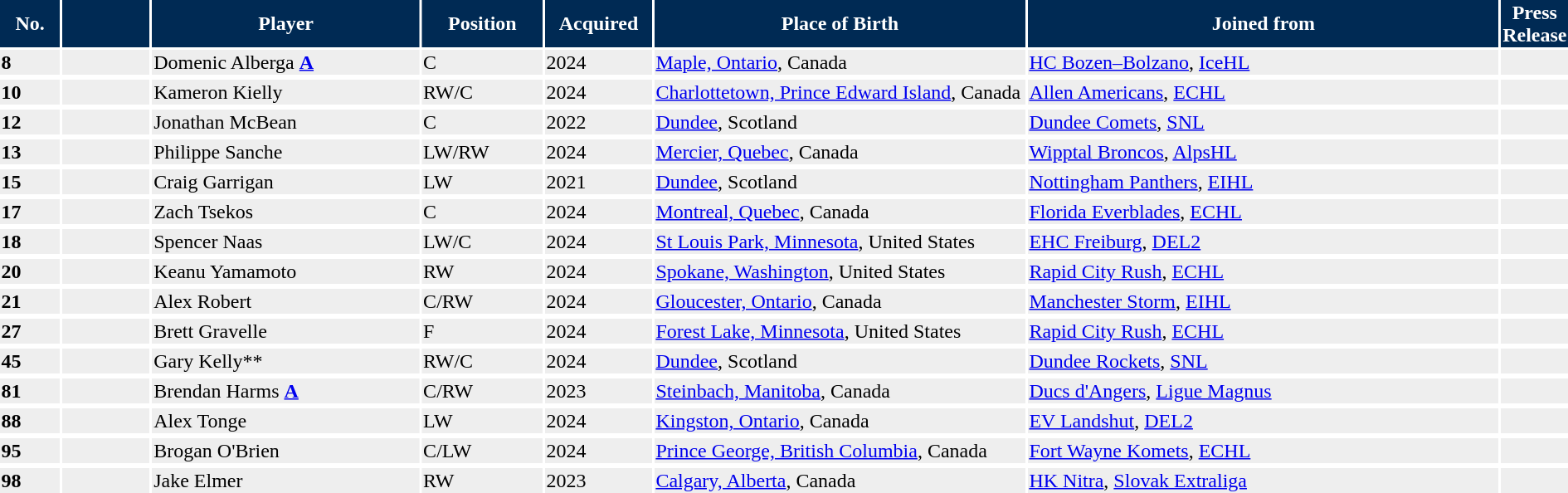<table>
<tr bgcolor="002A54" style="color: white">
<th width=4%>No.</th>
<th width=6%></th>
<th width=18%>Player</th>
<th width=8%>Position</th>
<th width=7%>Acquired</th>
<th width=25%>Place of Birth</th>
<th width=32%>Joined from</th>
<th width=10%>Press Release</th>
</tr>
<tr style="background:#eee;">
<td><strong>8</strong></td>
<td></td>
<td style="text-align:left">Domenic Alberga <a href='#'><strong>A</strong></a></td>
<td>C</td>
<td>2024</td>
<td style="text-align:left"><a href='#'>Maple, Ontario</a>, Canada</td>
<td style="text-align:left"><a href='#'>HC Bozen–Bolzano</a>, <a href='#'>IceHL</a></td>
<td></td>
</tr>
<tr>
</tr>
<tr style="background:#eee;">
<td><strong>10</strong></td>
<td></td>
<td style="text-align:left">Kameron Kielly</td>
<td>RW/C</td>
<td>2024</td>
<td style="text-align:left"><a href='#'>Charlottetown, Prince Edward Island</a>, Canada</td>
<td style="text-align:left"><a href='#'>Allen Americans</a>, <a href='#'>ECHL</a></td>
<td></td>
</tr>
<tr>
</tr>
<tr style="background:#eee;">
<td><strong>12</strong></td>
<td></td>
<td style="text-align:left">Jonathan McBean</td>
<td>C</td>
<td>2022</td>
<td style="text-align:left"><a href='#'>Dundee</a>, Scotland</td>
<td style="text-align:left"><a href='#'>Dundee Comets</a>, <a href='#'>SNL</a></td>
<td></td>
</tr>
<tr>
</tr>
<tr style="background:#eee;">
<td><strong>13</strong></td>
<td></td>
<td style="text-align:left">Philippe Sanche</td>
<td>LW/RW</td>
<td>2024</td>
<td style="text-align:left"><a href='#'>Mercier, Quebec</a>, Canada</td>
<td style="text-align:left"><a href='#'>Wipptal Broncos</a>, <a href='#'>AlpsHL</a></td>
<td></td>
</tr>
<tr>
</tr>
<tr style="background:#eee;">
<td><strong>15</strong></td>
<td></td>
<td style="text-align:left">Craig Garrigan</td>
<td>LW</td>
<td>2021</td>
<td style="text-align:left"><a href='#'>Dundee</a>, Scotland</td>
<td style="text-align:left"><a href='#'>Nottingham Panthers</a>, <a href='#'>EIHL</a></td>
<td></td>
</tr>
<tr>
</tr>
<tr style="background:#eee;">
<td><strong>17</strong></td>
<td></td>
<td style="text-align:left">Zach Tsekos</td>
<td>C</td>
<td>2024</td>
<td style="text-align:left"><a href='#'>Montreal, Quebec</a>, Canada</td>
<td style="text-align:left"><a href='#'>Florida Everblades</a>, <a href='#'>ECHL</a></td>
<td></td>
</tr>
<tr>
</tr>
<tr style="background:#eee;">
<td><strong>18</strong></td>
<td></td>
<td style="text-align:left">Spencer Naas</td>
<td>LW/C</td>
<td>2024</td>
<td style="text-align:left"><a href='#'>St Louis Park, Minnesota</a>, United States</td>
<td style="text-align:left"><a href='#'>EHC Freiburg</a>, <a href='#'>DEL2</a></td>
<td></td>
</tr>
<tr>
</tr>
<tr style="background:#eee;">
<td><strong>20</strong></td>
<td></td>
<td style="text-align:left">Keanu Yamamoto</td>
<td>RW</td>
<td>2024</td>
<td style="text-align:left"><a href='#'>Spokane, Washington</a>, United States</td>
<td style="text-align:left"><a href='#'>Rapid City Rush</a>, <a href='#'>ECHL</a></td>
<td></td>
</tr>
<tr>
</tr>
<tr style="background:#eee;">
<td><strong>21</strong></td>
<td></td>
<td style="text-align:left">Alex Robert</td>
<td>C/RW</td>
<td>2024</td>
<td style="text-align:left"><a href='#'>Gloucester, Ontario</a>, Canada</td>
<td style="text-align:left"><a href='#'>Manchester Storm</a>, <a href='#'>EIHL</a></td>
<td></td>
</tr>
<tr>
</tr>
<tr style="background:#eee;">
<td><strong>27</strong></td>
<td></td>
<td style="text-align:left">Brett Gravelle</td>
<td>F</td>
<td>2024</td>
<td style="text-align:left"><a href='#'>Forest Lake, Minnesota</a>, United States</td>
<td style="text-align:left"><a href='#'>Rapid City Rush</a>, <a href='#'>ECHL</a></td>
<td></td>
</tr>
<tr>
</tr>
<tr style="background:#eee;">
<td><strong>45</strong></td>
<td></td>
<td style="text-align:left">Gary Kelly**</td>
<td>RW/C</td>
<td>2024</td>
<td style="text-align:left"><a href='#'>Dundee</a>, Scotland</td>
<td style="text-align:left"><a href='#'>Dundee Rockets</a>, <a href='#'>SNL</a></td>
<td></td>
</tr>
<tr>
</tr>
<tr style="background:#eee;">
<td><strong>81</strong></td>
<td></td>
<td style="text-align:left">Brendan Harms <a href='#'><strong>A</strong></a></td>
<td>C/RW</td>
<td>2023</td>
<td style="text-align:left"><a href='#'>Steinbach, Manitoba</a>, Canada</td>
<td style="text-align:left"><a href='#'>Ducs d'Angers</a>, <a href='#'>Ligue Magnus</a></td>
<td></td>
</tr>
<tr>
</tr>
<tr style="background:#eee;">
<td><strong>88</strong></td>
<td></td>
<td style="text-align:left">Alex Tonge</td>
<td>LW</td>
<td>2024</td>
<td style="text-align:left"><a href='#'>Kingston, Ontario</a>, Canada</td>
<td style="text-align:left"><a href='#'>EV Landshut</a>, <a href='#'>DEL2</a></td>
<td></td>
</tr>
<tr>
</tr>
<tr style="background:#eee;">
<td><strong>95</strong></td>
<td></td>
<td style="text-align:left">Brogan O'Brien</td>
<td>C/LW</td>
<td>2024</td>
<td style="text-align:left"><a href='#'>Prince George, British Columbia</a>, Canada</td>
<td style="text-align:left"><a href='#'>Fort Wayne Komets</a>, <a href='#'>ECHL</a></td>
<td></td>
</tr>
<tr>
</tr>
<tr style="background:#eee;">
<td><strong>98</strong></td>
<td></td>
<td style="text-align:left">Jake Elmer</td>
<td>RW</td>
<td>2023</td>
<td style="text-align:left"><a href='#'>Calgary, Alberta</a>, Canada</td>
<td style="text-align:left"><a href='#'>HK Nitra</a>, <a href='#'>Slovak Extraliga</a></td>
<td></td>
</tr>
<tr>
</tr>
</table>
